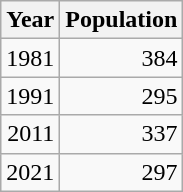<table class=wikitable>
<tr>
<th>Year</th>
<th>Population</th>
</tr>
<tr align=right>
<td>1981</td>
<td>384</td>
</tr>
<tr align=right>
<td>1991</td>
<td>295</td>
</tr>
<tr align=right>
<td>2011</td>
<td>337</td>
</tr>
<tr align=right>
<td>2021</td>
<td>297</td>
</tr>
</table>
